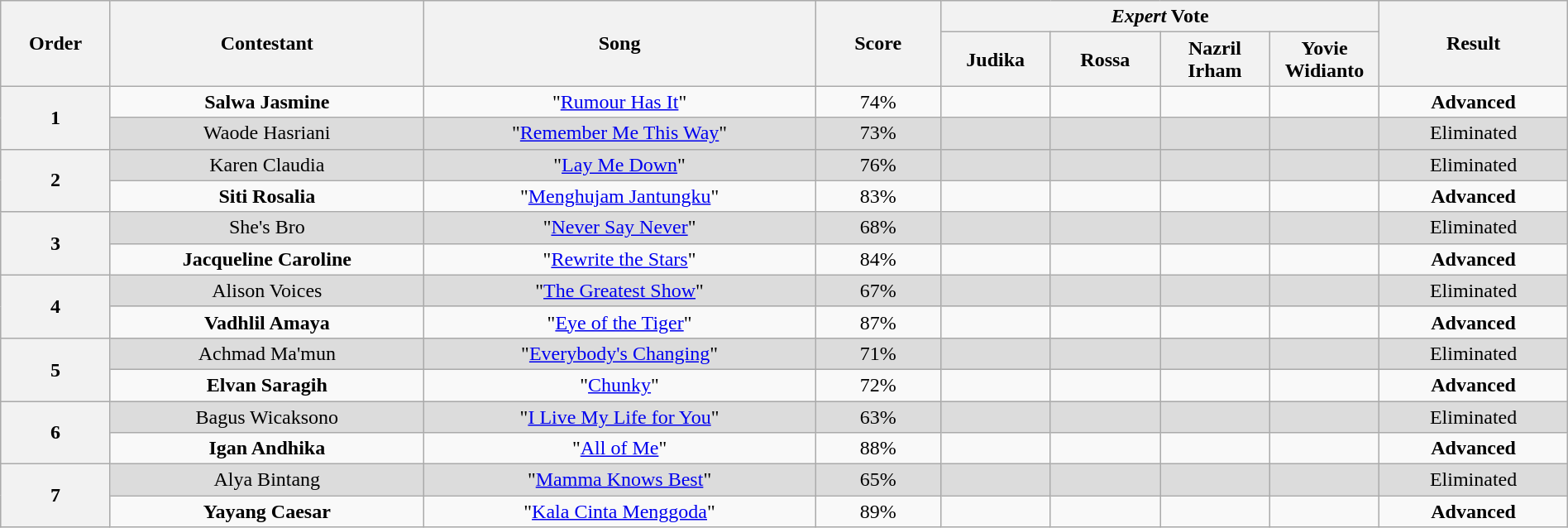<table class="wikitable" style="text-align:center; width:100%;">
<tr>
<th scope="col" rowspan="2" style="width:7%;">Order</th>
<th scope="col" rowspan="2" style="width:20%;">Contestant</th>
<th scope="col" rowspan="2" style="width:25%;">Song</th>
<th rowspan="2" style="width:8%">Score</th>
<th scope="col" colspan="4" style="width:28%;"><em>Expert</em> Vote</th>
<th rowspan="2" style="width:12%">Result</th>
</tr>
<tr>
<th style="width:07%;">Judika</th>
<th style="width:07%;">Rossa</th>
<th style="width:07%;">Nazril Irham</th>
<th style="width:07%;">Yovie Widianto</th>
</tr>
<tr>
<th rowspan="2">1</th>
<td><strong>Salwa Jasmine</strong></td>
<td>"<a href='#'>Rumour Has It</a>"</td>
<td>74%</td>
<td></td>
<td></td>
<td></td>
<td></td>
<td><strong>Advanced</strong></td>
</tr>
<tr style="background:#DCDCDC;">
<td>Waode Hasriani</td>
<td>"<a href='#'>Remember Me This Way</a>"</td>
<td>73%</td>
<td></td>
<td></td>
<td></td>
<td></td>
<td>Eliminated</td>
</tr>
<tr style="background:#DCDCDC;">
<th rowspan="2">2</th>
<td>Karen Claudia</td>
<td>"<a href='#'>Lay Me Down</a>"</td>
<td>76%</td>
<td></td>
<td></td>
<td></td>
<td></td>
<td>Eliminated</td>
</tr>
<tr>
<td><strong>Siti Rosalia</strong></td>
<td>"<a href='#'>Menghujam Jantungku</a>"</td>
<td>83%</td>
<td></td>
<td></td>
<td></td>
<td></td>
<td><strong>Advanced</strong></td>
</tr>
<tr style="background:#DCDCDC;">
<th rowspan="2">3</th>
<td>She's Bro</td>
<td>"<a href='#'>Never Say Never</a>"</td>
<td>68%</td>
<td></td>
<td></td>
<td></td>
<td></td>
<td>Eliminated</td>
</tr>
<tr>
<td><strong>Jacqueline Caroline</strong></td>
<td>"<a href='#'>Rewrite the Stars</a>"</td>
<td>84%</td>
<td></td>
<td></td>
<td></td>
<td></td>
<td><strong>Advanced</strong></td>
</tr>
<tr style="background:#DCDCDC;">
<th rowspan="2">4</th>
<td>Alison Voices</td>
<td>"<a href='#'>The Greatest Show</a>"</td>
<td>67%</td>
<td></td>
<td></td>
<td></td>
<td></td>
<td>Eliminated</td>
</tr>
<tr>
<td><strong>Vadhlil Amaya</strong></td>
<td>"<a href='#'>Eye of the Tiger</a>"</td>
<td>87%</td>
<td></td>
<td></td>
<td></td>
<td></td>
<td><strong>Advanced</strong></td>
</tr>
<tr style="background:#DCDCDC;">
<th rowspan="2">5</th>
<td>Achmad Ma'mun</td>
<td>"<a href='#'>Everybody's Changing</a>"</td>
<td>71%</td>
<td></td>
<td></td>
<td></td>
<td></td>
<td>Eliminated</td>
</tr>
<tr>
<td><strong>Elvan Saragih</strong></td>
<td>"<a href='#'>Chunky</a>"</td>
<td>72%</td>
<td></td>
<td></td>
<td></td>
<td></td>
<td><strong>Advanced</strong></td>
</tr>
<tr style="background:#DCDCDC;">
<th rowspan="2">6</th>
<td>Bagus Wicaksono</td>
<td>"<a href='#'>I Live My Life for You</a>"</td>
<td>63%</td>
<td></td>
<td></td>
<td></td>
<td></td>
<td>Eliminated</td>
</tr>
<tr>
<td><strong>Igan Andhika</strong></td>
<td>"<a href='#'>All of Me</a>"</td>
<td>88%</td>
<td></td>
<td></td>
<td></td>
<td></td>
<td><strong>Advanced</strong></td>
</tr>
<tr style="background:#DCDCDC;">
<th rowspan="2">7</th>
<td>Alya Bintang</td>
<td>"<a href='#'>Mamma Knows Best</a>"</td>
<td>65%</td>
<td></td>
<td></td>
<td></td>
<td></td>
<td>Eliminated</td>
</tr>
<tr>
<td><strong>Yayang Caesar</strong></td>
<td>"<a href='#'>Kala Cinta Menggoda</a>"</td>
<td>89%</td>
<td></td>
<td></td>
<td></td>
<td></td>
<td><strong>Advanced</strong></td>
</tr>
</table>
